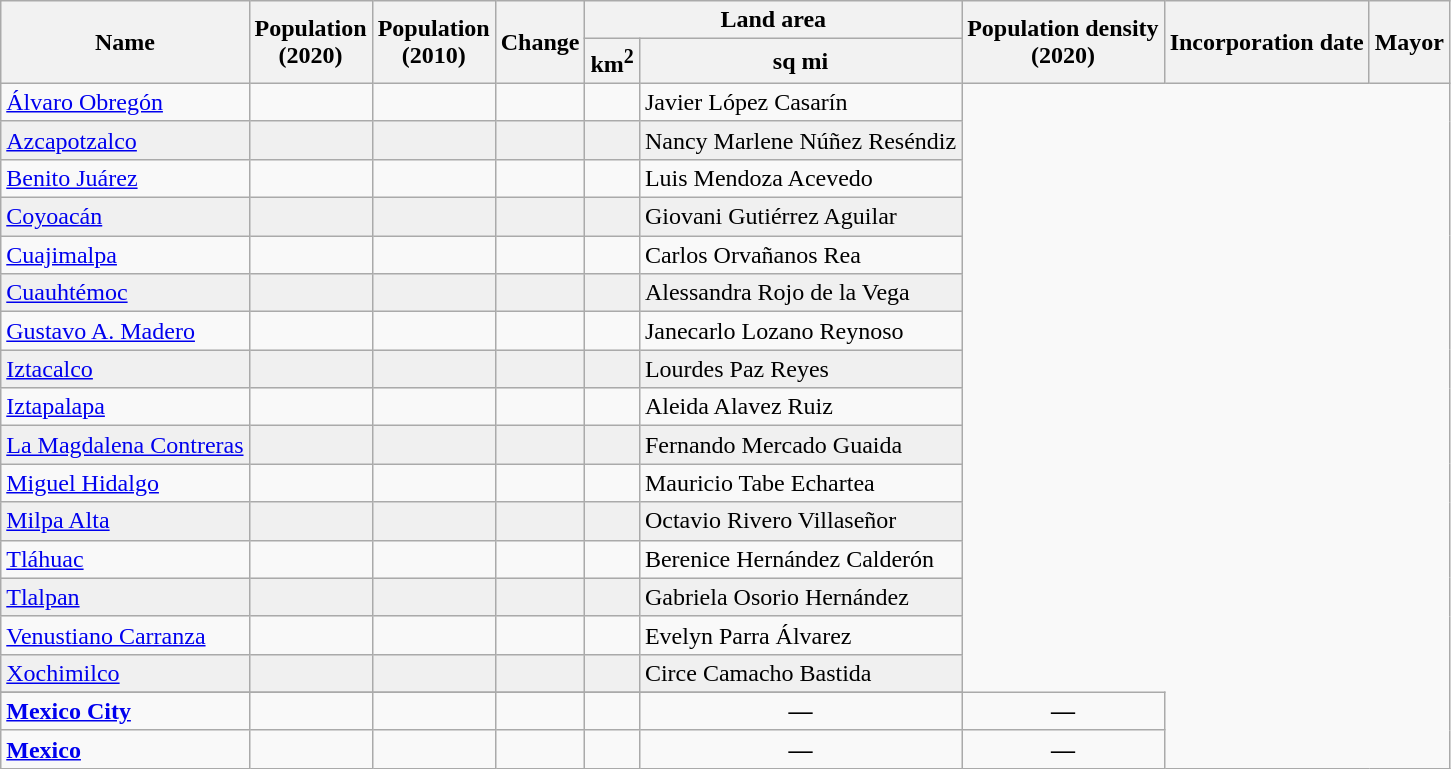<table class="wikitable sortable" style="text-align:right;">
<tr>
<th scope="col"  rowspan=2>Name</th>
<th scope="col"  rowspan=2>Population<br>(2020)</th>
<th scope="col"  rowspan=2>Population<br>(2010)</th>
<th scope="col"  rowspan=2>Change</th>
<th scope="col" data-sort-type="number"  colspan=2>Land area</th>
<th scope="col" data-sort-type="number"  rowspan=2>Population density<br>(2020)</th>
<th scope="col"  rowspan=2>Incorporation date</th>
<th scope="col"  rowspan=2>Mayor</th>
</tr>
<tr>
<th>km<sup>2</sup></th>
<th>sq mi</th>
</tr>
<tr>
<td align="left"><a href='#'>Álvaro Obregón</a></td>
<td></td>
<td></td>
<td></td>
<td></td>
<td align="left"> Javier López Casarín</td>
</tr>
<tr bgcolor="#f0f0f0">
<td align="left"><a href='#'>Azcapotzalco</a></td>
<td></td>
<td></td>
<td></td>
<td></td>
<td align="left"> Nancy Marlene Núñez Reséndiz</td>
</tr>
<tr>
<td align="left"><a href='#'>Benito Juárez</a></td>
<td></td>
<td></td>
<td></td>
<td></td>
<td align="left"> Luis Mendoza Acevedo</td>
</tr>
<tr bgcolor="#f0f0f0">
<td align="left"><a href='#'>Coyoacán</a></td>
<td></td>
<td></td>
<td></td>
<td></td>
<td align="left"> Giovani Gutiérrez Aguilar</td>
</tr>
<tr>
<td align="left"><a href='#'>Cuajimalpa</a></td>
<td></td>
<td></td>
<td></td>
<td></td>
<td align="left"> Carlos Orvañanos Rea</td>
</tr>
<tr bgcolor="#f0f0f0">
<td align="left"><a href='#'>Cuauhtémoc</a></td>
<td></td>
<td></td>
<td></td>
<td></td>
<td align="left"> Alessandra Rojo de la Vega</td>
</tr>
<tr>
<td align="left"><a href='#'>Gustavo A. Madero</a></td>
<td></td>
<td></td>
<td></td>
<td></td>
<td align="left"> Janecarlo Lozano Reynoso</td>
</tr>
<tr bgcolor="#f0f0f0">
<td align="left"><a href='#'>Iztacalco</a></td>
<td></td>
<td></td>
<td></td>
<td></td>
<td align="left"> Lourdes Paz Reyes</td>
</tr>
<tr>
<td align="left"><a href='#'>Iztapalapa</a></td>
<td></td>
<td></td>
<td></td>
<td></td>
<td align="left"> Aleida Alavez Ruiz</td>
</tr>
<tr bgcolor="#f0f0f0">
<td align="left"><a href='#'>La Magdalena Contreras</a></td>
<td></td>
<td></td>
<td></td>
<td></td>
<td align="left"> Fernando Mercado Guaida</td>
</tr>
<tr>
<td align="left"><a href='#'>Miguel Hidalgo</a></td>
<td></td>
<td></td>
<td></td>
<td></td>
<td align="left"> Mauricio Tabe Echartea</td>
</tr>
<tr bgcolor="#f0f0f0">
<td align="left"><a href='#'>Milpa Alta</a></td>
<td></td>
<td></td>
<td></td>
<td></td>
<td align="left"> Octavio Rivero Villaseñor</td>
</tr>
<tr>
<td align="left"><a href='#'>Tláhuac</a></td>
<td></td>
<td></td>
<td></td>
<td></td>
<td align="left"> Berenice Hernández Calderón</td>
</tr>
<tr bgcolor="#f0f0f0">
<td align="left"><a href='#'>Tlalpan</a></td>
<td></td>
<td></td>
<td></td>
<td></td>
<td align="left"> Gabriela Osorio Hernández</td>
</tr>
<tr>
<td align="left"><a href='#'>Venustiano Carranza</a></td>
<td></td>
<td></td>
<td></td>
<td></td>
<td align="left"> Evelyn Parra Álvarez</td>
</tr>
<tr bgcolor="#f0f0f0">
<td align="left"><a href='#'>Xochimilco</a></td>
<td></td>
<td></td>
<td></td>
<td></td>
<td align="left"> Circe Camacho Bastida</td>
</tr>
<tr>
</tr>
<tr class="sortbottom" style="text-align:center;" style="background: #f2f2f2;">
<td scope="row" align="left"><strong><a href='#'>Mexico City</a></strong></td>
<td></td>
<td><strong></strong></td>
<td align="right"><strong></strong></td>
<td align="right"><strong></strong></td>
<td><strong>—</strong></td>
<td><strong>—</strong></td>
</tr>
<tr class="sortbottom" style="text-align:center;" style="background: #f2f2f2;">
<td scope="row" align="left"><strong><a href='#'>Mexico</a></strong></td>
<td></td>
<td><strong></strong></td>
<td><strong></strong></td>
<td align="right"><strong></strong></td>
<td><strong>—</strong></td>
<td><strong>—</strong></td>
</tr>
</table>
